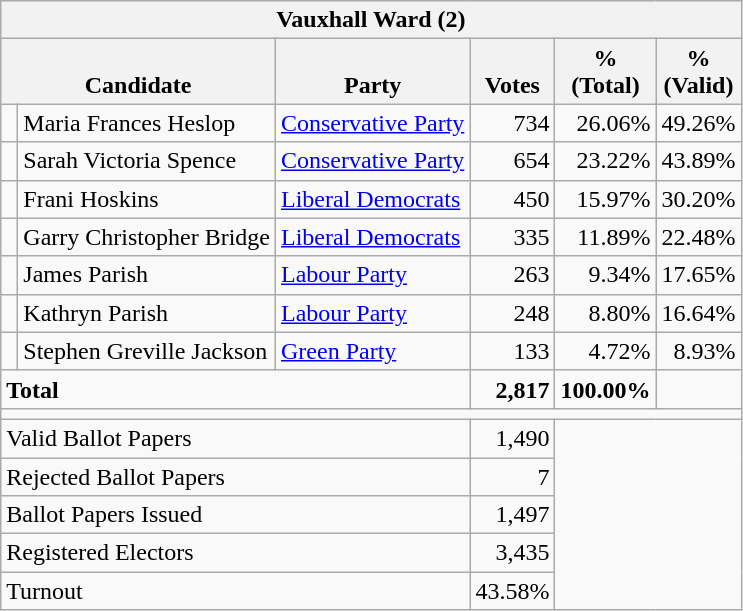<table class="wikitable" border="1" style="text-align:right; font-size:100%">
<tr>
<th align=center colspan=6>Vauxhall Ward (2)</th>
</tr>
<tr>
<th valign=bottom align=left colspan=2>Candidate</th>
<th valign=bottom align=left>Party</th>
<th valign=bottom align=center>Votes</th>
<th align=center>%<br>(Total)</th>
<th align=center>%<br>(Valid)</th>
</tr>
<tr>
<td bgcolor=> </td>
<td align=left>Maria Frances Heslop</td>
<td align=left><a href='#'>Conservative Party</a></td>
<td>734</td>
<td>26.06%</td>
<td>49.26%</td>
</tr>
<tr>
<td bgcolor=> </td>
<td align=left>Sarah Victoria Spence</td>
<td align=left><a href='#'>Conservative Party</a></td>
<td>654</td>
<td>23.22%</td>
<td>43.89%</td>
</tr>
<tr>
<td bgcolor=> </td>
<td align=left>Frani Hoskins</td>
<td align=left><a href='#'>Liberal Democrats</a></td>
<td>450</td>
<td>15.97%</td>
<td>30.20%</td>
</tr>
<tr>
<td bgcolor=> </td>
<td align=left>Garry Christopher Bridge</td>
<td align=left><a href='#'>Liberal Democrats</a></td>
<td>335</td>
<td>11.89%</td>
<td>22.48%</td>
</tr>
<tr>
<td bgcolor=> </td>
<td align=left>James Parish</td>
<td align=left><a href='#'>Labour Party</a></td>
<td>263</td>
<td>9.34%</td>
<td>17.65%</td>
</tr>
<tr>
<td bgcolor=> </td>
<td align=left>Kathryn Parish</td>
<td align=left><a href='#'>Labour Party</a></td>
<td>248</td>
<td>8.80%</td>
<td>16.64%</td>
</tr>
<tr>
<td bgcolor=> </td>
<td align=left>Stephen Greville Jackson</td>
<td align=left><a href='#'>Green Party</a></td>
<td>133</td>
<td>4.72%</td>
<td>8.93%</td>
</tr>
<tr>
<td align=left colspan=3><strong>Total</strong></td>
<td><strong>2,817</strong></td>
<td><strong>100.00%</strong></td>
<td></td>
</tr>
<tr>
<td align=left colspan=6></td>
</tr>
<tr>
<td align=left colspan=3>Valid Ballot Papers</td>
<td>1,490</td>
<td colspan=2 rowspan=5></td>
</tr>
<tr>
<td align=left colspan=3>Rejected Ballot Papers</td>
<td>7</td>
</tr>
<tr>
<td align=left colspan=3>Ballot Papers Issued</td>
<td>1,497</td>
</tr>
<tr>
<td align=left colspan=3>Registered Electors</td>
<td>3,435</td>
</tr>
<tr>
<td align=left colspan=3>Turnout</td>
<td>43.58%</td>
</tr>
</table>
